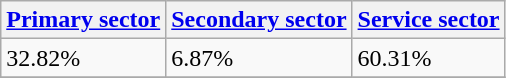<table class="wikitable" border="1">
<tr>
<th><a href='#'>Primary sector</a></th>
<th><a href='#'>Secondary sector</a></th>
<th><a href='#'>Service sector</a></th>
</tr>
<tr>
<td>32.82%</td>
<td>6.87%</td>
<td>60.31%</td>
</tr>
<tr>
</tr>
</table>
